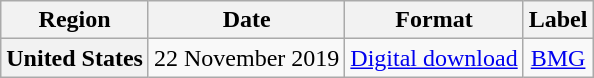<table class="wikitable plainrowheaders" style="text-align:center">
<tr>
<th>Region</th>
<th>Date</th>
<th>Format</th>
<th>Label</th>
</tr>
<tr>
<th scope="row">United States</th>
<td>22 November 2019</td>
<td><a href='#'>Digital download</a></td>
<td><a href='#'>BMG</a></td>
</tr>
</table>
